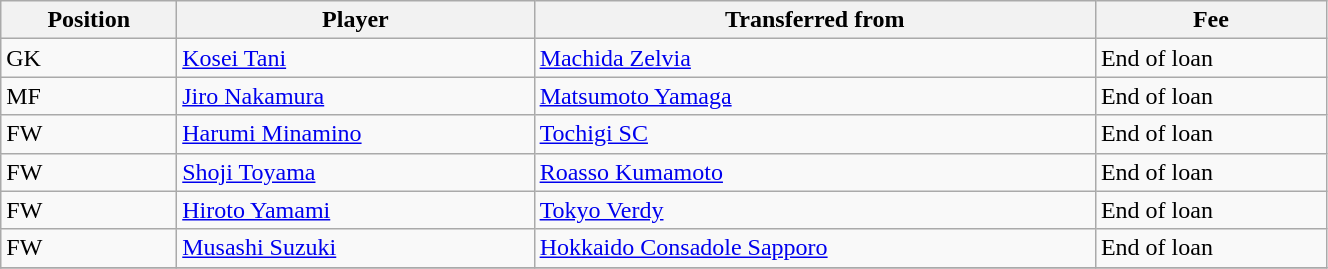<table class="wikitable sortable" style="width:70%; text-align:center; font-size:100%; text-align:left;">
<tr>
<th>Position</th>
<th>Player</th>
<th>Transferred from</th>
<th>Fee</th>
</tr>
<tr>
<td>GK</td>
<td> <a href='#'>Kosei Tani</a></td>
<td> <a href='#'>Machida Zelvia</a></td>
<td>End of loan</td>
</tr>
<tr>
<td>MF</td>
<td> <a href='#'>Jiro Nakamura</a></td>
<td> <a href='#'>Matsumoto Yamaga</a></td>
<td>End of loan</td>
</tr>
<tr>
<td>FW</td>
<td> <a href='#'>Harumi Minamino</a></td>
<td> <a href='#'>Tochigi SC</a></td>
<td>End of loan</td>
</tr>
<tr>
<td>FW</td>
<td> <a href='#'>Shoji Toyama</a></td>
<td> <a href='#'>Roasso Kumamoto</a></td>
<td>End of loan </td>
</tr>
<tr>
<td>FW</td>
<td> <a href='#'>Hiroto Yamami</a></td>
<td> <a href='#'>Tokyo Verdy</a></td>
<td>End of loan</td>
</tr>
<tr>
<td>FW</td>
<td> <a href='#'>Musashi Suzuki</a></td>
<td> <a href='#'>Hokkaido Consadole Sapporo</a></td>
<td>End of loan</td>
</tr>
<tr>
</tr>
</table>
